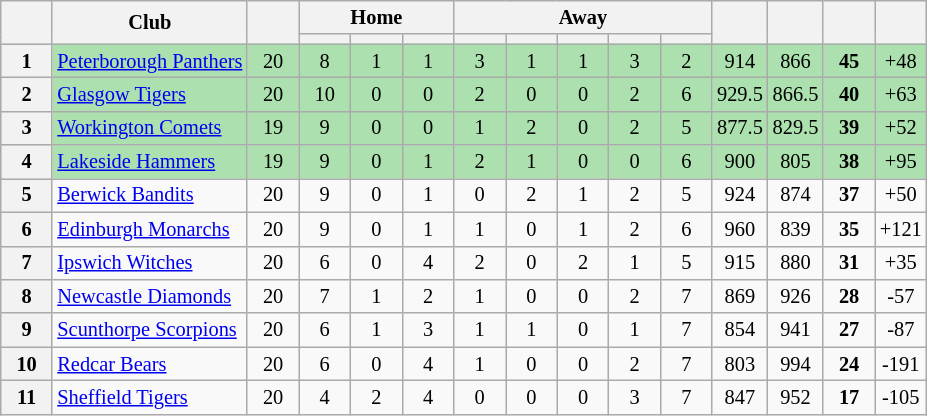<table class="wikitable" style="text-align:center; font-size:85%">
<tr>
<th rowspan="2" style="width:28px;"></th>
<th rowspan=2>Club</th>
<th rowspan="2" style="width:28px;"></th>
<th colspan=3>Home</th>
<th colspan=5>Away</th>
<th rowspan="2" style="width:28px;"></th>
<th rowspan="2" style="width:28px;"></th>
<th rowspan="2" style="width:28px;"></th>
<th rowspan="2" style="width:28px;"></th>
</tr>
<tr>
<th width=28></th>
<th width=28></th>
<th width=28></th>
<th width=28></th>
<th width=28></th>
<th width=28></th>
<th width=28></th>
<th width=28></th>
</tr>
<tr style="background:#ACE1AF">
<th>1</th>
<td align=left><a href='#'>Peterborough Panthers</a></td>
<td>20</td>
<td>8</td>
<td>1</td>
<td>1</td>
<td>3</td>
<td>1</td>
<td>1</td>
<td>3</td>
<td>2</td>
<td>914</td>
<td>866</td>
<td><strong>45</strong></td>
<td>+48</td>
</tr>
<tr style="background:#ACE1AF;">
<th>2</th>
<td align=left><a href='#'>Glasgow Tigers</a></td>
<td>20</td>
<td>10</td>
<td>0</td>
<td>0</td>
<td>2</td>
<td>0</td>
<td>0</td>
<td>2</td>
<td>6</td>
<td>929.5</td>
<td>866.5</td>
<td><strong>40</strong></td>
<td>+63</td>
</tr>
<tr style="background:#ACE1AF;">
<th>3</th>
<td align=left><a href='#'>Workington Comets</a></td>
<td>19</td>
<td>9</td>
<td>0</td>
<td>0</td>
<td>1</td>
<td>2</td>
<td>0</td>
<td>2</td>
<td>5</td>
<td>877.5</td>
<td>829.5</td>
<td><strong>39</strong></td>
<td>+52</td>
</tr>
<tr style="background:#ACE1AF;">
<th>4</th>
<td align=left><a href='#'>Lakeside Hammers</a></td>
<td>19</td>
<td>9</td>
<td>0</td>
<td>1</td>
<td>2</td>
<td>1</td>
<td>0</td>
<td>0</td>
<td>6</td>
<td>900</td>
<td>805</td>
<td><strong>38</strong></td>
<td>+95</td>
</tr>
<tr>
<th>5</th>
<td align=left><a href='#'>Berwick Bandits</a></td>
<td>20</td>
<td>9</td>
<td>0</td>
<td>1</td>
<td>0</td>
<td>2</td>
<td>1</td>
<td>2</td>
<td>5</td>
<td>924</td>
<td>874</td>
<td><strong>37</strong></td>
<td>+50</td>
</tr>
<tr>
<th>6</th>
<td align=left><a href='#'>Edinburgh Monarchs</a></td>
<td>20</td>
<td>9</td>
<td>0</td>
<td>1</td>
<td>1</td>
<td>0</td>
<td>1</td>
<td>2</td>
<td>6</td>
<td>960</td>
<td>839</td>
<td><strong>35</strong></td>
<td>+121</td>
</tr>
<tr>
<th>7</th>
<td align=left><a href='#'>Ipswich Witches</a></td>
<td>20</td>
<td>6</td>
<td>0</td>
<td>4</td>
<td>2</td>
<td>0</td>
<td>2</td>
<td>1</td>
<td>5</td>
<td>915</td>
<td>880</td>
<td><strong>31</strong></td>
<td>+35</td>
</tr>
<tr>
<th>8</th>
<td align=left><a href='#'>Newcastle Diamonds</a></td>
<td>20</td>
<td>7</td>
<td>1</td>
<td>2</td>
<td>1</td>
<td>0</td>
<td>0</td>
<td>2</td>
<td>7</td>
<td>869</td>
<td>926</td>
<td><strong>28</strong></td>
<td>-57</td>
</tr>
<tr>
<th>9</th>
<td align=left><a href='#'>Scunthorpe Scorpions</a></td>
<td>20</td>
<td>6</td>
<td>1</td>
<td>3</td>
<td>1</td>
<td>1</td>
<td>0</td>
<td>1</td>
<td>7</td>
<td>854</td>
<td>941</td>
<td><strong>27</strong></td>
<td>-87</td>
</tr>
<tr>
<th>10</th>
<td align=left><a href='#'>Redcar Bears</a></td>
<td>20</td>
<td>6</td>
<td>0</td>
<td>4</td>
<td>1</td>
<td>0</td>
<td>0</td>
<td>2</td>
<td>7</td>
<td>803</td>
<td>994</td>
<td><strong>24</strong></td>
<td>-191</td>
</tr>
<tr>
<th>11</th>
<td align=left><a href='#'>Sheffield Tigers</a></td>
<td>20</td>
<td>4</td>
<td>2</td>
<td>4</td>
<td>0</td>
<td>0</td>
<td>0</td>
<td>3</td>
<td>7</td>
<td>847</td>
<td>952</td>
<td><strong>17</strong></td>
<td>-105</td>
</tr>
</table>
